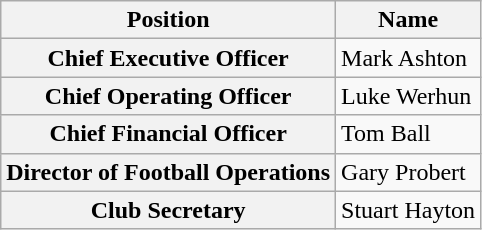<table class="wikitable plainrowheaders">
<tr>
<th>Position</th>
<th>Name</th>
</tr>
<tr>
<th scope=row>Chief Executive Officer</th>
<td> Mark Ashton</td>
</tr>
<tr>
<th scope=row>Chief Operating Officer</th>
<td> Luke Werhun</td>
</tr>
<tr>
<th scope=row>Chief Financial Officer</th>
<td> Tom Ball</td>
</tr>
<tr>
<th scope=row>Director of Football Operations</th>
<td> Gary Probert</td>
</tr>
<tr>
<th scope=row>Club Secretary</th>
<td> Stuart Hayton</td>
</tr>
</table>
